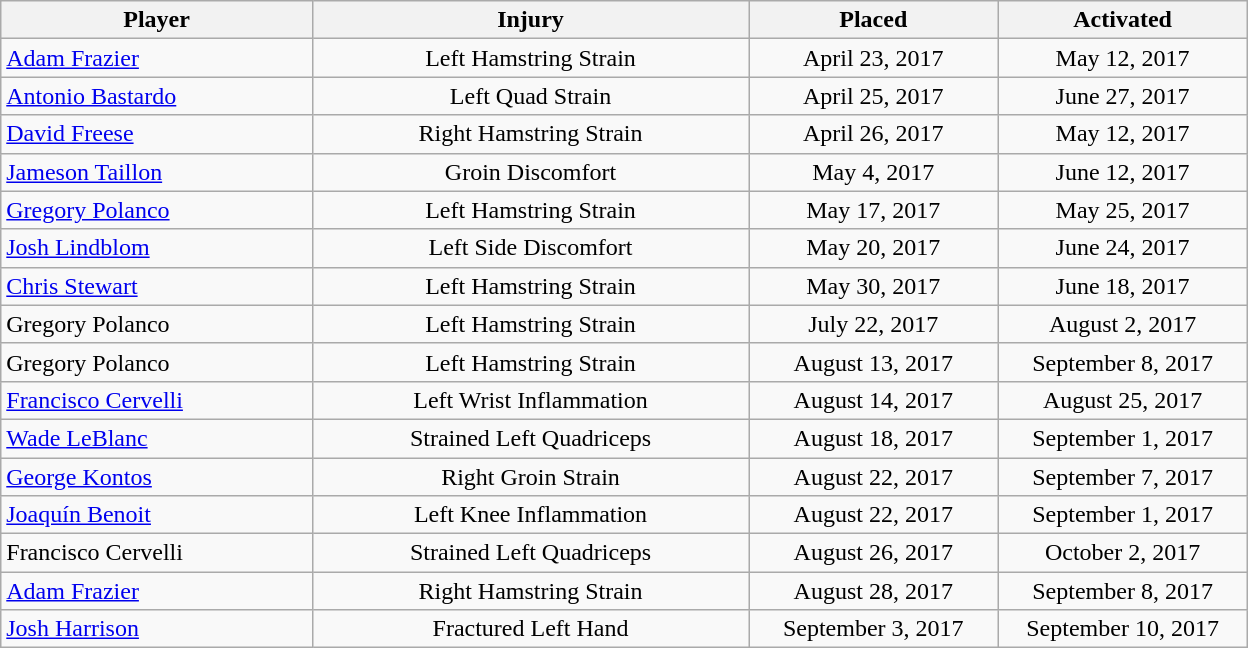<table class="wikitable" style="width:52em; border:0; text-align:center;">
<tr>
<th width=25%>Player</th>
<th width=35% class=unsortable>Injury</th>
<th width=20% class=unsortable>Placed</th>
<th width=20% class=unsortable>Activated</th>
</tr>
<tr>
<td align=left><a href='#'>Adam Frazier</a></td>
<td>Left Hamstring Strain</td>
<td>April 23, 2017</td>
<td>May 12, 2017</td>
</tr>
<tr>
<td align=left><a href='#'>Antonio Bastardo</a></td>
<td>Left Quad Strain</td>
<td>April 25, 2017</td>
<td>June 27, 2017</td>
</tr>
<tr>
<td align=left><a href='#'>David Freese</a></td>
<td>Right Hamstring Strain</td>
<td>April 26, 2017</td>
<td>May 12, 2017</td>
</tr>
<tr>
<td align=left><a href='#'>Jameson Taillon</a></td>
<td>Groin Discomfort</td>
<td>May 4, 2017</td>
<td>June 12, 2017</td>
</tr>
<tr>
<td align=left><a href='#'>Gregory Polanco</a></td>
<td>Left Hamstring Strain</td>
<td>May 17, 2017</td>
<td>May 25, 2017</td>
</tr>
<tr>
<td align=left><a href='#'>Josh Lindblom</a></td>
<td>Left Side Discomfort</td>
<td>May 20, 2017</td>
<td>June 24, 2017</td>
</tr>
<tr>
<td align=left><a href='#'>Chris Stewart</a></td>
<td>Left Hamstring Strain</td>
<td>May 30, 2017</td>
<td>June 18, 2017</td>
</tr>
<tr>
<td align=left>Gregory Polanco</td>
<td>Left Hamstring Strain</td>
<td>July 22, 2017</td>
<td>August 2, 2017</td>
</tr>
<tr>
<td align=left>Gregory Polanco</td>
<td>Left Hamstring Strain</td>
<td>August 13, 2017</td>
<td>September 8, 2017</td>
</tr>
<tr>
<td align=left><a href='#'>Francisco Cervelli</a></td>
<td>Left Wrist Inflammation</td>
<td>August 14, 2017</td>
<td>August 25, 2017</td>
</tr>
<tr>
<td align=left><a href='#'>Wade LeBlanc</a></td>
<td>Strained Left Quadriceps</td>
<td>August 18, 2017</td>
<td>September 1, 2017</td>
</tr>
<tr>
<td align=left><a href='#'>George Kontos</a></td>
<td>Right Groin Strain</td>
<td>August 22, 2017</td>
<td>September 7, 2017</td>
</tr>
<tr>
<td align=left><a href='#'>Joaquín Benoit</a></td>
<td>Left Knee Inflammation</td>
<td>August 22, 2017</td>
<td>September 1, 2017</td>
</tr>
<tr>
<td align=left>Francisco Cervelli</td>
<td>Strained Left Quadriceps</td>
<td>August 26, 2017</td>
<td>October 2, 2017</td>
</tr>
<tr>
<td align=left><a href='#'>Adam Frazier</a></td>
<td>Right Hamstring Strain</td>
<td>August 28, 2017</td>
<td>September 8, 2017</td>
</tr>
<tr>
<td align=left><a href='#'>Josh Harrison</a></td>
<td>Fractured Left Hand</td>
<td>September 3, 2017</td>
<td>September 10, 2017</td>
</tr>
<tr>
</tr>
</table>
